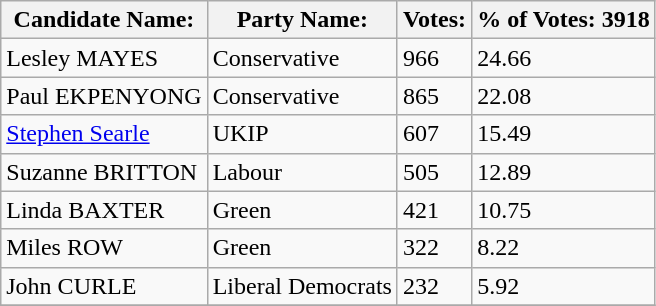<table class="wikitable">
<tr>
<th>Candidate Name:</th>
<th>Party Name:</th>
<th>Votes:</th>
<th>% of Votes: 3918</th>
</tr>
<tr>
<td>Lesley MAYES</td>
<td>Conservative</td>
<td>966</td>
<td>24.66</td>
</tr>
<tr>
<td>Paul EKPENYONG</td>
<td>Conservative</td>
<td>865</td>
<td>22.08</td>
</tr>
<tr>
<td><a href='#'>Stephen Searle</a></td>
<td>UKIP</td>
<td>607</td>
<td>15.49</td>
</tr>
<tr>
<td>Suzanne BRITTON</td>
<td>Labour</td>
<td>505</td>
<td>12.89</td>
</tr>
<tr>
<td>Linda BAXTER</td>
<td>Green</td>
<td>421</td>
<td>10.75</td>
</tr>
<tr>
<td>Miles ROW</td>
<td>Green</td>
<td>322</td>
<td>8.22</td>
</tr>
<tr>
<td>John CURLE</td>
<td>Liberal Democrats</td>
<td>232</td>
<td>5.92</td>
</tr>
<tr>
</tr>
</table>
